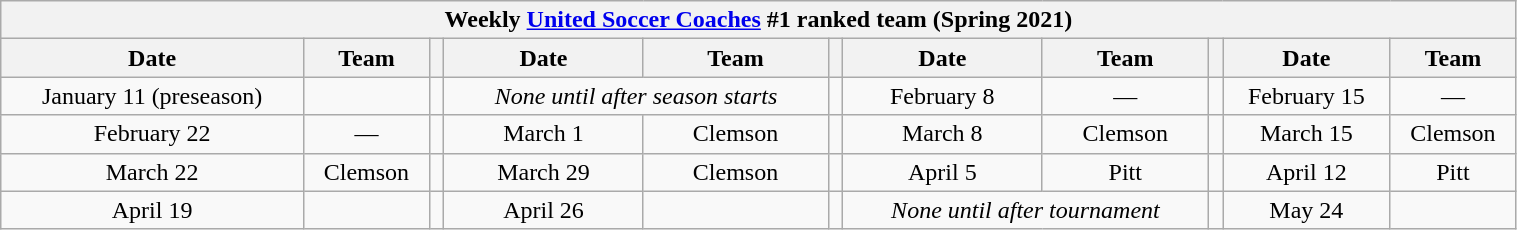<table class="wikitable" style="text-align:center; width:80%">
<tr>
<th colspan=11>Weekly <a href='#'>United Soccer Coaches</a> #1 ranked team (Spring 2021)</th>
</tr>
<tr>
<th>Date</th>
<th>Team</th>
<th></th>
<th>Date</th>
<th>Team</th>
<th></th>
<th>Date</th>
<th>Team</th>
<th></th>
<th>Date</th>
<th>Team</th>
</tr>
<tr>
<td>January 11 (preseason)</td>
<td></td>
<td></td>
<td colspan=2><em>None until after season starts</em></td>
<td></td>
<td>February 8</td>
<td>—</td>
<td></td>
<td>February 15</td>
<td>—</td>
</tr>
<tr>
<td>February 22</td>
<td>—</td>
<td></td>
<td>March 1</td>
<td>Clemson</td>
<td></td>
<td>March 8</td>
<td>Clemson</td>
<td></td>
<td>March 15</td>
<td>Clemson</td>
</tr>
<tr>
<td>March 22</td>
<td>Clemson</td>
<td></td>
<td>March 29</td>
<td>Clemson</td>
<td></td>
<td>April 5</td>
<td>Pitt</td>
<td></td>
<td>April 12</td>
<td>Pitt</td>
</tr>
<tr>
<td>April 19</td>
<td></td>
<td></td>
<td>April 26</td>
<td></td>
<td></td>
<td colspan=2><em>None until after tournament</em></td>
<td></td>
<td>May 24</td>
<td></td>
</tr>
</table>
